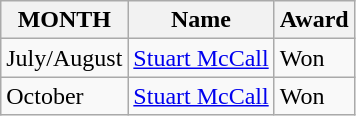<table class="wikitable"  class= style="text-align:center; border:1px #aaa solid; font-size:95%">
<tr>
<th>MONTH</th>
<th>Name</th>
<th>Award</th>
</tr>
<tr>
<td>July/August</td>
<td> <a href='#'>Stuart McCall</a></td>
<td>Won</td>
</tr>
<tr>
<td>October</td>
<td> <a href='#'>Stuart McCall</a></td>
<td>Won</td>
</tr>
</table>
